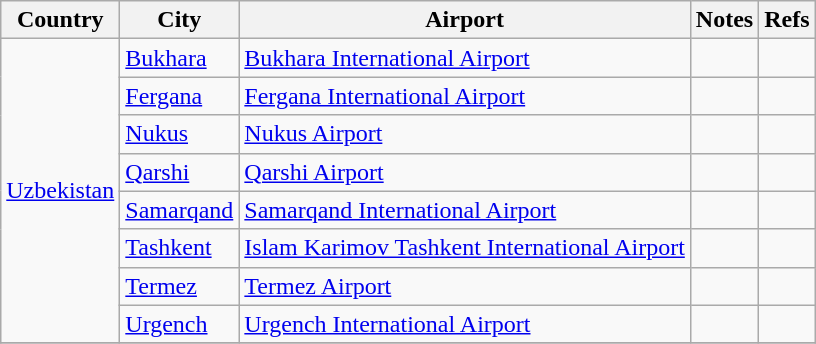<table class="wikitable sortable">
<tr>
<th>Country</th>
<th>City</th>
<th>Airport</th>
<th>Notes</th>
<th class="unsortable">Refs</th>
</tr>
<tr>
<td rowspan="8"><a href='#'>Uzbekistan</a></td>
<td><a href='#'>Bukhara</a></td>
<td><a href='#'>Bukhara International Airport</a></td>
<td></td>
<td align=center></td>
</tr>
<tr>
<td><a href='#'>Fergana</a></td>
<td><a href='#'>Fergana International Airport</a></td>
<td></td>
<td align=center></td>
</tr>
<tr>
<td><a href='#'>Nukus</a></td>
<td><a href='#'>Nukus Airport</a></td>
<td></td>
<td align="center"></td>
</tr>
<tr>
<td><a href='#'>Qarshi</a></td>
<td><a href='#'>Qarshi Airport</a></td>
<td></td>
<td align="center"></td>
</tr>
<tr>
<td><a href='#'>Samarqand</a></td>
<td><a href='#'>Samarqand International Airport</a></td>
<td></td>
<td align="center"></td>
</tr>
<tr>
<td><a href='#'>Tashkent</a></td>
<td><a href='#'>Islam Karimov Tashkent International Airport</a></td>
<td></td>
<td align="center"></td>
</tr>
<tr>
<td><a href='#'>Termez</a></td>
<td><a href='#'>Termez Airport</a></td>
<td></td>
<td align=center></td>
</tr>
<tr>
<td><a href='#'>Urgench</a></td>
<td><a href='#'>Urgench International Airport</a></td>
<td></td>
<td align="center"></td>
</tr>
<tr>
</tr>
</table>
